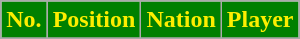<table class="wikitable sortable">
<tr>
<th style="background:#008000; color:#FDEE00;" scope=col>No.</th>
<th style="background:#008000; color:#FDEE00;" scope=col>Position</th>
<th style="background:#008000; color:#FDEE00;" scope=col>Nation</th>
<th style="background:#008000; color:#FDEE00;" scope=col>Player</th>
</tr>
<tr>
</tr>
</table>
